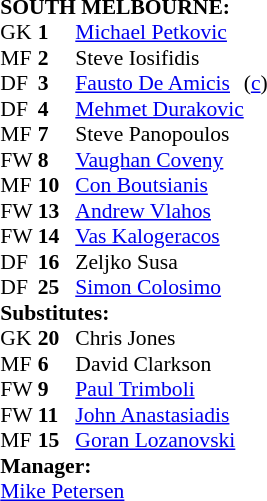<table style="font-size: 90%" cellspacing="0" cellpadding="0" align=center>
<tr>
<td colspan="4"><strong>SOUTH MELBOURNE:</strong></td>
</tr>
<tr>
<th width=25></th>
<th width=25></th>
</tr>
<tr>
<td>GK</td>
<td><strong>1</strong></td>
<td> <a href='#'>Michael Petkovic</a></td>
</tr>
<tr>
<td>MF</td>
<td><strong>2</strong></td>
<td> Steve Iosifidis</td>
<td></td>
<td></td>
<td></td>
<td></td>
<td></td>
<td></td>
</tr>
<tr>
<td>DF</td>
<td><strong>3</strong></td>
<td> <a href='#'>Fausto De Amicis</a></td>
<td>(<a href='#'>c</a>)</td>
<td></td>
<td></td>
<td></td>
</tr>
<tr>
<td>DF</td>
<td><strong>4</strong></td>
<td> <a href='#'>Mehmet Durakovic</a></td>
</tr>
<tr>
<td>MF</td>
<td><strong>7</strong></td>
<td> Steve Panopoulos</td>
</tr>
<tr>
<td>FW</td>
<td><strong>8</strong></td>
<td> <a href='#'>Vaughan Coveny</a></td>
</tr>
<tr>
<td>MF</td>
<td><strong>10</strong></td>
<td> <a href='#'>Con Boutsianis</a></td>
</tr>
<tr>
<td>FW</td>
<td><strong>13</strong></td>
<td> <a href='#'>Andrew Vlahos</a></td>
</tr>
<tr>
<td>FW</td>
<td><strong>14</strong></td>
<td> <a href='#'>Vas Kalogeracos</a></td>
<td></td>
<td></td>
<td></td>
</tr>
<tr>
<td>DF</td>
<td><strong>16</strong></td>
<td> Zeljko Susa</td>
<td></td>
<td></td>
<td></td>
</tr>
<tr>
<td>DF</td>
<td><strong>25</strong></td>
<td> <a href='#'>Simon Colosimo</a></td>
</tr>
<tr>
<td colspan=3><strong>Substitutes:</strong></td>
</tr>
<tr>
<td>GK</td>
<td><strong>20</strong></td>
<td> Chris Jones</td>
</tr>
<tr>
<td>MF</td>
<td><strong>6</strong></td>
<td> David Clarkson</td>
</tr>
<tr>
<td>FW</td>
<td><strong>9</strong></td>
<td> <a href='#'>Paul Trimboli</a></td>
<td></td>
<td></td>
<td></td>
</tr>
<tr>
<td>FW</td>
<td><strong>11</strong></td>
<td> <a href='#'>John Anastasiadis</a></td>
<td></td>
<td></td>
<td></td>
</tr>
<tr>
<td>MF</td>
<td><strong>15</strong></td>
<td> <a href='#'>Goran Lozanovski</a></td>
<td></td>
<td></td>
<td></td>
</tr>
<tr>
<td colspan=3><strong>Manager:</strong></td>
</tr>
<tr>
<td colspan=4> <a href='#'>Mike Petersen</a></td>
</tr>
</table>
